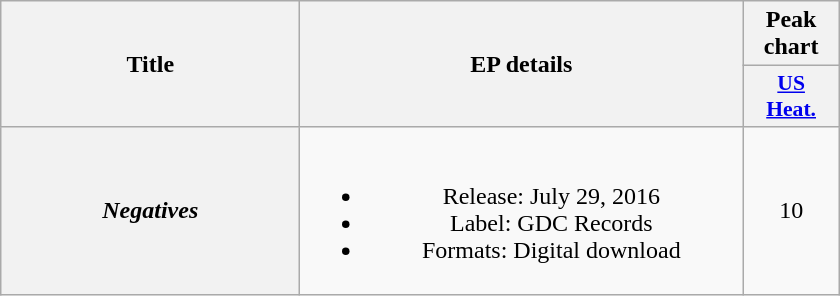<table class="wikitable plainrowheaders" style="text-align: center">
<tr>
<th scope="col" rowspan="2" style="width: 12em">Title</th>
<th scope="col" rowspan="2" style="width: 18em">EP details</th>
<th scope="col" colspan="1">Peak<br>chart</th>
</tr>
<tr>
<th scope="col" style="width:4em;font-size:90%;"><a href='#'>US<br>Heat.</a><br></th>
</tr>
<tr>
<th scope="row"><em>Negatives</em></th>
<td><br><ul><li>Release: July 29, 2016</li><li>Label: GDC Records</li><li>Formats: Digital download</li></ul></td>
<td>10</td>
</tr>
</table>
